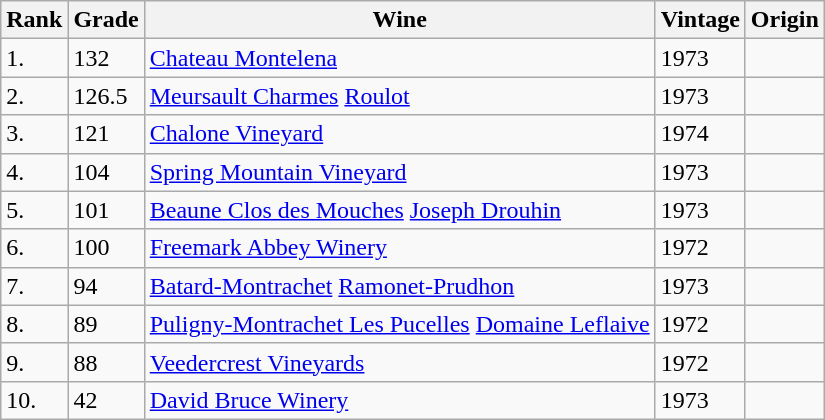<table class="wikitable">
<tr>
<th>Rank</th>
<th>Grade</th>
<th>Wine</th>
<th>Vintage</th>
<th>Origin</th>
</tr>
<tr>
<td>1.</td>
<td>132</td>
<td><a href='#'>Chateau Montelena</a></td>
<td>1973</td>
<td></td>
</tr>
<tr>
<td>2.</td>
<td>126.5</td>
<td><a href='#'>Meursault Charmes</a> <a href='#'>Roulot</a></td>
<td>1973</td>
<td></td>
</tr>
<tr>
<td>3.</td>
<td>121</td>
<td><a href='#'>Chalone Vineyard</a></td>
<td>1974</td>
<td></td>
</tr>
<tr>
<td>4.</td>
<td>104</td>
<td><a href='#'>Spring Mountain Vineyard</a></td>
<td>1973</td>
<td></td>
</tr>
<tr>
<td>5.</td>
<td>101</td>
<td><a href='#'>Beaune Clos des Mouches</a> <a href='#'>Joseph Drouhin</a></td>
<td>1973</td>
<td></td>
</tr>
<tr>
<td>6.</td>
<td>100</td>
<td><a href='#'>Freemark Abbey Winery</a></td>
<td>1972</td>
<td></td>
</tr>
<tr>
<td>7.</td>
<td>94</td>
<td><a href='#'>Batard-Montrachet</a> <a href='#'>Ramonet-Prudhon</a></td>
<td>1973</td>
<td></td>
</tr>
<tr>
<td>8.</td>
<td>89</td>
<td><a href='#'>Puligny-Montrachet Les Pucelles</a> <a href='#'>Domaine Leflaive</a></td>
<td>1972</td>
<td></td>
</tr>
<tr>
<td>9.</td>
<td>88</td>
<td><a href='#'>Veedercrest Vineyards</a></td>
<td>1972</td>
<td></td>
</tr>
<tr>
<td>10.</td>
<td>42</td>
<td><a href='#'>David Bruce Winery</a></td>
<td>1973</td>
<td></td>
</tr>
</table>
